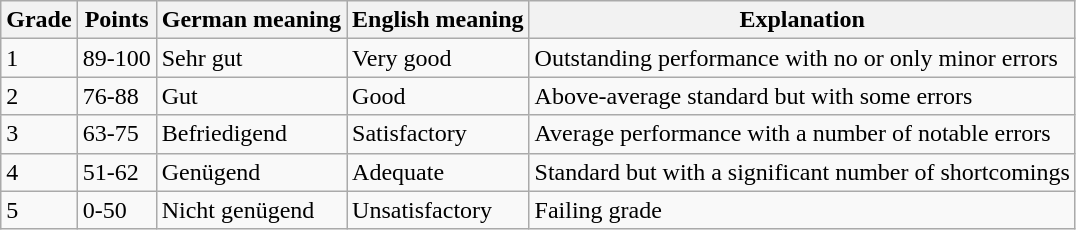<table class="wikitable">
<tr>
<th>Grade</th>
<th>Points</th>
<th>German meaning</th>
<th>English meaning</th>
<th>Explanation</th>
</tr>
<tr>
<td>1</td>
<td>89-100</td>
<td>Sehr gut</td>
<td>Very good</td>
<td>Outstanding performance with no or only minor errors</td>
</tr>
<tr>
<td>2</td>
<td>76-88</td>
<td>Gut</td>
<td>Good</td>
<td>Above-average standard but with some errors</td>
</tr>
<tr>
<td>3</td>
<td>63-75</td>
<td>Befriedigend</td>
<td>Satisfactory</td>
<td>Average performance with a number of notable errors</td>
</tr>
<tr>
<td>4</td>
<td>51-62</td>
<td>Genügend</td>
<td>Adequate</td>
<td>Standard but with a significant number of shortcomings</td>
</tr>
<tr>
<td>5</td>
<td>0-50</td>
<td>Nicht genügend</td>
<td>Unsatisfactory</td>
<td>Failing grade</td>
</tr>
</table>
